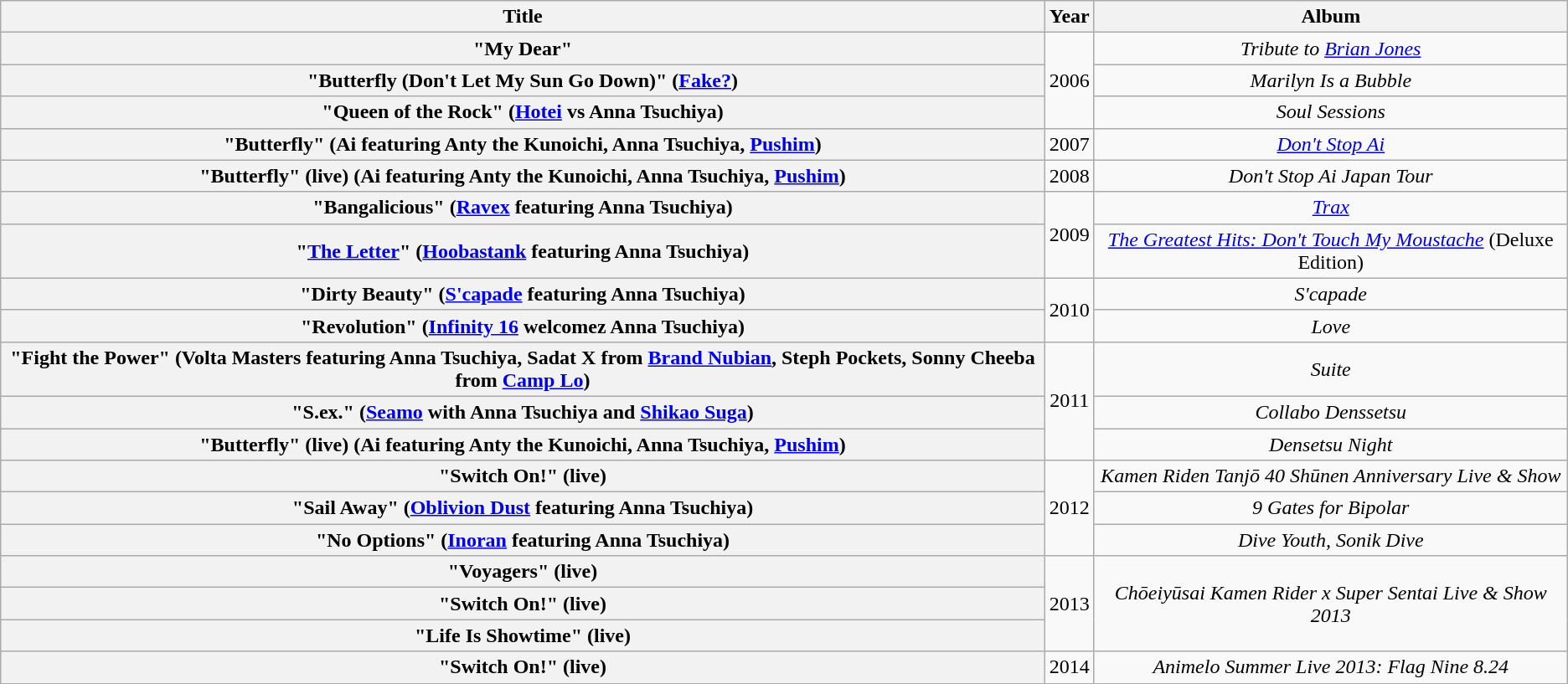<table class="wikitable plainrowheaders" style="text-align:center;">
<tr>
<th scope="col">Title</th>
<th scope="col">Year</th>
<th scope="col">Album</th>
</tr>
<tr>
<th scope="row">"My Dear"</th>
<td rowspan="3">2006</td>
<td rowspan="1"><em>Tribute to <a href='#'>Brian Jones</a></em></td>
</tr>
<tr>
<th scope="row">"Butterfly (Don't Let My Sun Go Down)" <span>(<a href='#'>Fake?</a>)</span></th>
<td rowspan="1"><em>Marilyn Is a Bubble</em></td>
</tr>
<tr>
<th scope="row">"Queen of the Rock" <span>(<a href='#'>Hotei</a> vs Anna Tsuchiya)</span></th>
<td rowspan="1"><em>Soul Sessions</em></td>
</tr>
<tr>
<th scope="row">"Butterfly" <span>(Ai featuring Anty the Kunoichi, Anna Tsuchiya, <a href='#'>Pushim</a>)</span></th>
<td rowspan="1">2007</td>
<td rowspan="1"><em><a href='#'>Don't Stop Ai</a></em></td>
</tr>
<tr>
<th scope="row">"Butterfly" (live) <span>(Ai featuring Anty the Kunoichi, Anna Tsuchiya, <a href='#'>Pushim</a>)</span></th>
<td rowspan="1">2008</td>
<td rowspan="1"><em>Don't Stop Ai Japan Tour</em></td>
</tr>
<tr>
<th scope="row">"Bangalicious" <span>(<a href='#'>Ravex</a> featuring Anna Tsuchiya)</span></th>
<td rowspan="2">2009</td>
<td rowspan="1"><em><a href='#'>Trax</a></em></td>
</tr>
<tr>
<th scope="row">"<a href='#'>The Letter</a>" <span>(<a href='#'>Hoobastank</a> featuring Anna Tsuchiya)</span></th>
<td rowspan="1"><em><a href='#'>The Greatest Hits: Don't Touch My Moustache</a></em> (Deluxe Edition)</td>
</tr>
<tr>
<th scope="row">"Dirty Beauty" <span>(<a href='#'>S'capade</a> featuring Anna Tsuchiya)</span></th>
<td rowspan="2">2010</td>
<td rowspan="1"><em>S'capade</em></td>
</tr>
<tr>
<th scope="row">"Revolution" <span>(<a href='#'>Infinity 16</a> welcomez Anna Tsuchiya)</span></th>
<td rowspan="1"><em>Love</em></td>
</tr>
<tr>
<th scope="row">"Fight the Power" <span>(Volta Masters featuring Anna Tsuchiya, Sadat X from <a href='#'>Brand Nubian</a>, Steph Pockets, Sonny Cheeba from <a href='#'>Camp Lo</a>)</span></th>
<td rowspan="3">2011</td>
<td rowspan="1"><em>Suite</em></td>
</tr>
<tr>
<th scope="row">"S.ex." <span>(<a href='#'>Seamo</a> with Anna Tsuchiya and <a href='#'>Shikao Suga</a>)</span></th>
<td rowspan="1"><em>Collabo Denssetsu</em></td>
</tr>
<tr>
<th scope="row">"Butterfly" (live) <span>(Ai featuring Anty the Kunoichi, Anna Tsuchiya, <a href='#'>Pushim</a>)</span></th>
<td rowspan="1"><em>Densetsu Night</em></td>
</tr>
<tr>
<th scope="row">"Switch On!" (live)</th>
<td rowspan="3">2012</td>
<td rowspan="1"><em>Kamen Riden Tanjō 40 Shūnen Anniversary Live & Show</em></td>
</tr>
<tr>
<th scope="row">"Sail Away" <span>(<a href='#'>Oblivion Dust</a> featuring Anna Tsuchiya)</span></th>
<td rowspan="1"><em>9 Gates for Bipolar</em></td>
</tr>
<tr>
<th scope="row">"No Options" <span>(<a href='#'>Inoran</a> featuring Anna Tsuchiya)</span></th>
<td rowspan="1"><em>Dive Youth, Sonik Dive</em></td>
</tr>
<tr>
<th scope="row">"Voyagers" (live)</th>
<td rowspan="3">2013</td>
<td rowspan="3"><em>Chōeiyūsai Kamen Rider x Super Sentai Live & Show 2013</em></td>
</tr>
<tr>
<th scope="row">"Switch On!" (live)</th>
</tr>
<tr>
<th scope="row">"Life Is Showtime" (live)</th>
</tr>
<tr>
<th scope="row">"Switch On!" (live)</th>
<td rowspan="1">2014</td>
<td rowspan="1"><em>Animelo Summer Live 2013: Flag Nine 8.24</em></td>
</tr>
</table>
